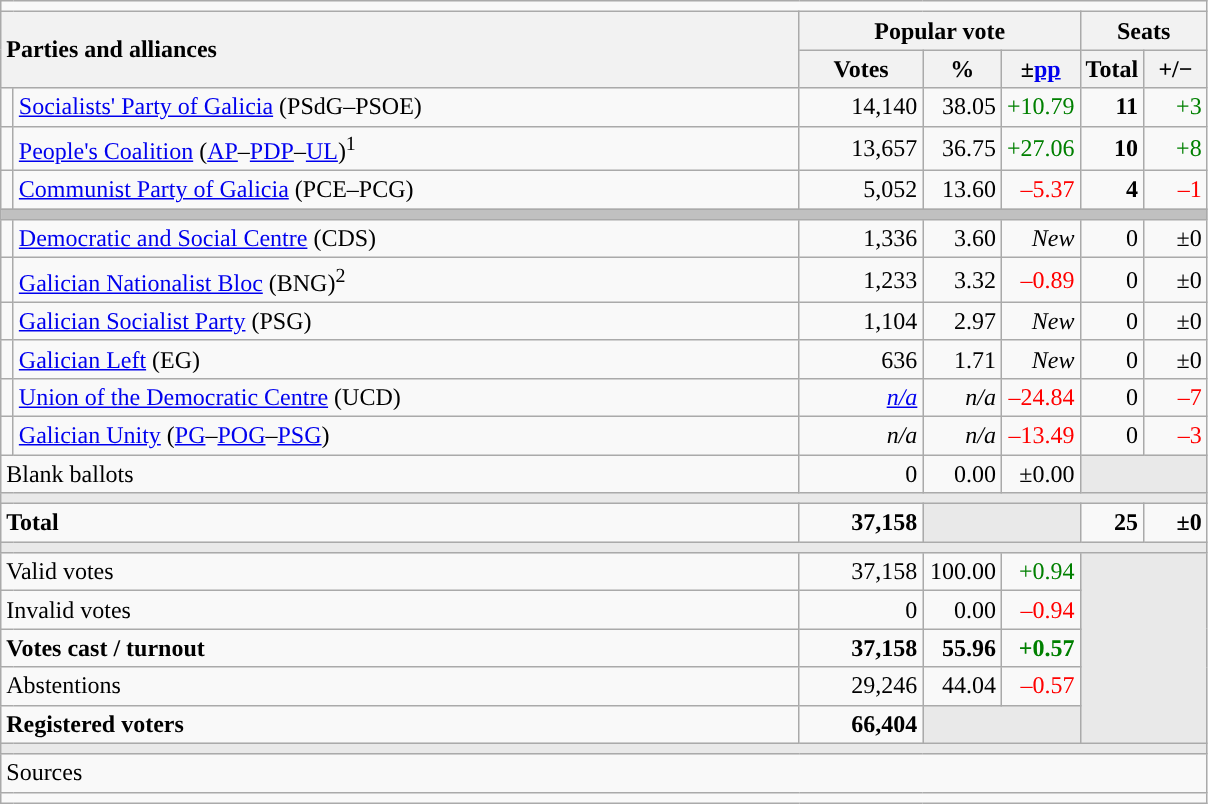<table class="wikitable" style="text-align:right;">
<tr>
<td colspan="7"></td>
</tr>
<tr>
<th style="text-align:left;" rowspan="2" colspan="2" width="525">Parties and alliances</th>
<th colspan="3">Popular vote</th>
<th colspan="2">Seats</th>
</tr>
<tr>
<th width="75">Votes</th>
<th width="45">%</th>
<th width="45">±<a href='#'>pp</a></th>
<th width="35">Total</th>
<th width="35">+/−</th>
</tr>
<tr>
<td width="1" style="color:inherit;background:"></td>
<td align="left"><a href='#'>Socialists' Party of Galicia</a> (PSdG–PSOE)</td>
<td>14,140</td>
<td>38.05</td>
<td style="color:green;">+10.79</td>
<td><strong>11</strong></td>
<td style="color:green;">+3</td>
</tr>
<tr>
<td style="color:inherit;background:"></td>
<td align="left"><a href='#'>People's Coalition</a> (<a href='#'>AP</a>–<a href='#'>PDP</a>–<a href='#'>UL</a>)<sup>1</sup></td>
<td>13,657</td>
<td>36.75</td>
<td style="color:green;">+27.06</td>
<td><strong>10</strong></td>
<td style="color:green;">+8</td>
</tr>
<tr>
<td style="color:inherit;background:"></td>
<td align="left"><a href='#'>Communist Party of Galicia</a> (PCE–PCG)</td>
<td>5,052</td>
<td>13.60</td>
<td style="color:red;">–5.37</td>
<td><strong>4</strong></td>
<td style="color:red;">–1</td>
</tr>
<tr>
<td colspan="7" bgcolor="#C0C0C0"></td>
</tr>
<tr>
<td style="color:inherit;background:"></td>
<td align="left"><a href='#'>Democratic and Social Centre</a> (CDS)</td>
<td>1,336</td>
<td>3.60</td>
<td><em>New</em></td>
<td>0</td>
<td>±0</td>
</tr>
<tr>
<td style="color:inherit;background:"></td>
<td align="left"><a href='#'>Galician Nationalist Bloc</a> (BNG)<sup>2</sup></td>
<td>1,233</td>
<td>3.32</td>
<td style="color:red;">–0.89</td>
<td>0</td>
<td>±0</td>
</tr>
<tr>
<td style="color:inherit;background:"></td>
<td align="left"><a href='#'>Galician Socialist Party</a> (PSG)</td>
<td>1,104</td>
<td>2.97</td>
<td><em>New</em></td>
<td>0</td>
<td>±0</td>
</tr>
<tr>
<td style="color:inherit;background:"></td>
<td align="left"><a href='#'>Galician Left</a> (EG)</td>
<td>636</td>
<td>1.71</td>
<td><em>New</em></td>
<td>0</td>
<td>±0</td>
</tr>
<tr>
<td style="color:inherit;background:"></td>
<td align="left"><a href='#'>Union of the Democratic Centre</a> (UCD)</td>
<td><em><a href='#'>n/a</a></em></td>
<td><em>n/a</em></td>
<td style="color:red;">–24.84</td>
<td>0</td>
<td style="color:red;">–7</td>
</tr>
<tr>
<td style="color:inherit;background:"></td>
<td align="left"><a href='#'>Galician Unity</a> (<a href='#'>PG</a>–<a href='#'>POG</a>–<a href='#'>PSG</a>)</td>
<td><em>n/a</em></td>
<td><em>n/a</em></td>
<td style="color:red;">–13.49</td>
<td>0</td>
<td style="color:red;">–3</td>
</tr>
<tr>
<td align="left" colspan="2">Blank ballots</td>
<td>0</td>
<td>0.00</td>
<td>±0.00</td>
<td bgcolor="#E9E9E9" colspan="2"></td>
</tr>
<tr>
<td colspan="7" bgcolor="#E9E9E9"></td>
</tr>
<tr style="font-weight:bold;">
<td align="left" colspan="2">Total</td>
<td>37,158</td>
<td bgcolor="#E9E9E9" colspan="2"></td>
<td>25</td>
<td>±0</td>
</tr>
<tr>
<td colspan="7" bgcolor="#E9E9E9"></td>
</tr>
<tr>
<td align="left" colspan="2">Valid votes</td>
<td>37,158</td>
<td>100.00</td>
<td style="color:green;">+0.94</td>
<td bgcolor="#E9E9E9" colspan="2" rowspan="5"></td>
</tr>
<tr>
<td align="left" colspan="2">Invalid votes</td>
<td>0</td>
<td>0.00</td>
<td style="color:red;">–0.94</td>
</tr>
<tr style="font-weight:bold;">
<td align="left" colspan="2">Votes cast / turnout</td>
<td>37,158</td>
<td>55.96</td>
<td style="color:green;">+0.57</td>
</tr>
<tr>
<td align="left" colspan="2">Abstentions</td>
<td>29,246</td>
<td>44.04</td>
<td style="color:red;">–0.57</td>
</tr>
<tr style="font-weight:bold;">
<td align="left" colspan="2">Registered voters</td>
<td>66,404</td>
<td bgcolor="#E9E9E9" colspan="2"></td>
</tr>
<tr>
<td colspan="7" bgcolor="#E9E9E9"></td>
</tr>
<tr>
<td align="left" colspan="7">Sources</td>
</tr>
<tr>
<td colspan="7" style="text-align:left; max-width:790px;"></td>
</tr>
</table>
